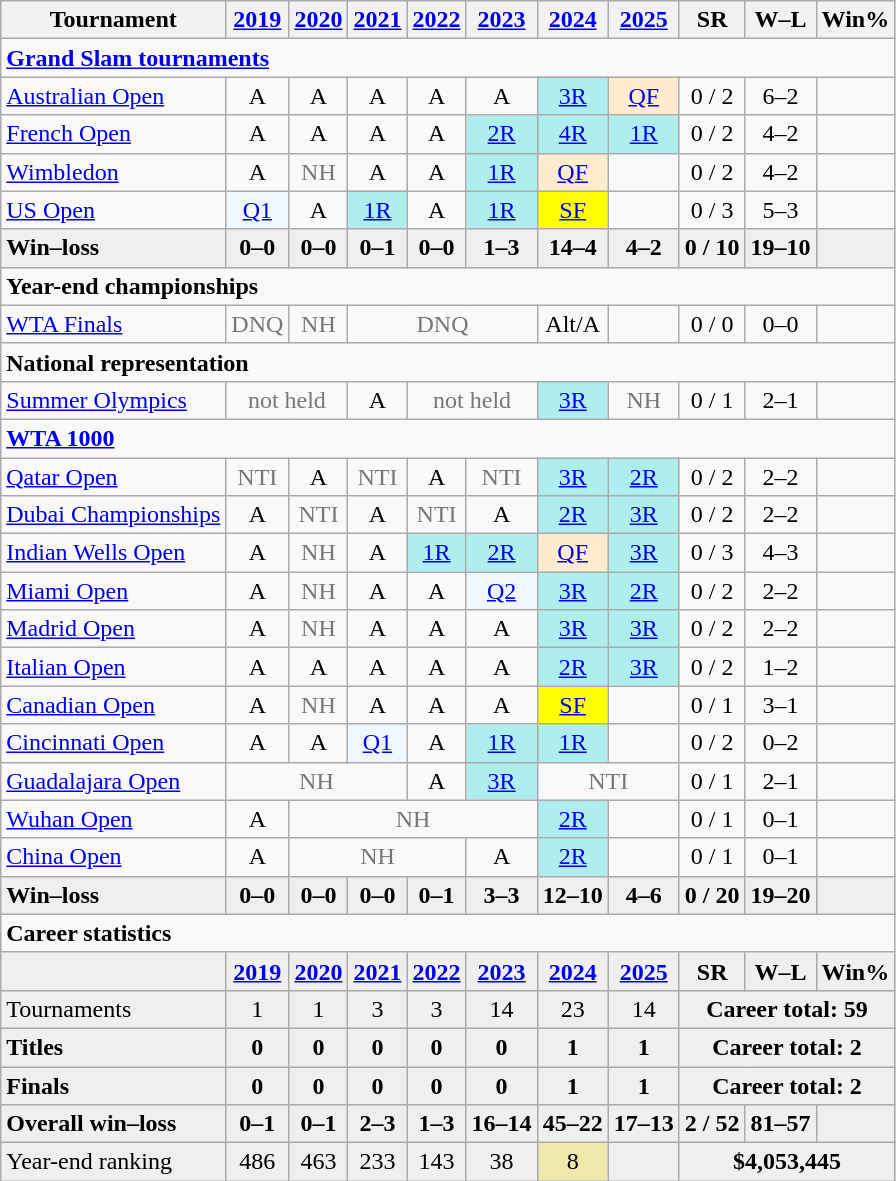<table class=wikitable style=text-align:center;>
<tr>
<th>Tournament</th>
<th><a href='#'>2019</a></th>
<th><a href='#'>2020</a></th>
<th><a href='#'>2021</a></th>
<th><a href='#'>2022</a></th>
<th><a href='#'>2023</a></th>
<th><a href='#'>2024</a></th>
<th><a href='#'>2025</a></th>
<th>SR</th>
<th>W–L</th>
<th>Win%</th>
</tr>
<tr>
<td colspan="11" style="text-align:left"><strong><a href='#'>Grand Slam tournaments</a></strong></td>
</tr>
<tr>
<td style=text-align:left><a href='#'>Australian Open</a></td>
<td>A</td>
<td>A</td>
<td>A</td>
<td>A</td>
<td>A</td>
<td style=background:#afeeee><a href='#'>3R</a></td>
<td style=background:#ffebcd><a href='#'>QF</a></td>
<td>0 / 2</td>
<td>6–2</td>
<td></td>
</tr>
<tr>
<td style=text-align:left><a href='#'>French Open</a></td>
<td>A</td>
<td>A</td>
<td>A</td>
<td>A</td>
<td style=background:#afeeee><a href='#'>2R</a></td>
<td style=background:#afeeee><a href='#'>4R</a></td>
<td style=background:#afeeee><a href='#'>1R</a></td>
<td>0 / 2</td>
<td>4–2</td>
<td></td>
</tr>
<tr>
<td style=text-align:left><a href='#'>Wimbledon</a></td>
<td>A</td>
<td style=color:#767676>NH</td>
<td>A</td>
<td>A</td>
<td style=background:#afeeee><a href='#'>1R</a></td>
<td style=background:#ffebcd><a href='#'>QF</a></td>
<td></td>
<td>0 / 2</td>
<td>4–2</td>
<td></td>
</tr>
<tr>
<td style=text-align:left><a href='#'>US Open</a></td>
<td style=background:#f0f8ff><a href='#'>Q1</a></td>
<td>A</td>
<td style=background:#afeeee><a href='#'>1R</a></td>
<td>A</td>
<td style=background:#afeeee><a href='#'>1R</a></td>
<td style=background:yellow><a href='#'>SF</a></td>
<td></td>
<td>0 / 3</td>
<td>5–3</td>
<td></td>
</tr>
<tr style=background:#efefef;font-weight:bold;>
<td style=text-align:left>Win–loss</td>
<td>0–0</td>
<td>0–0</td>
<td>0–1</td>
<td>0–0</td>
<td>1–3</td>
<td>14–4</td>
<td>4–2</td>
<td>0 / 10</td>
<td>19–10</td>
<td></td>
</tr>
<tr>
<td colspan="12" style="text-align:left"><strong>Year-end championships</strong></td>
</tr>
<tr>
<td style=text-align:left><a href='#'>WTA Finals</a></td>
<td style=color:#767676>DNQ</td>
<td style=color:#767676>NH</td>
<td colspan=3 style=color:#767676>DNQ</td>
<td>Alt/A</td>
<td></td>
<td>0 / 0</td>
<td>0–0</td>
<td></td>
</tr>
<tr>
<td colspan="12" style="text-align:left"><strong>National representation</strong></td>
</tr>
<tr>
<td style=text-align:left><a href='#'>Summer Olympics</a></td>
<td colspan=2 style=color:#767676>not held</td>
<td>A</td>
<td colspan=2 style=color:#767676>not held</td>
<td style=background:#afeeee><a href='#'>3R</a></td>
<td style=color:#767676>NH</td>
<td>0 / 1</td>
<td>2–1</td>
<td></td>
</tr>
<tr>
<td colspan="11" style="text-align:left"><strong><a href='#'>WTA 1000</a></strong></td>
</tr>
<tr>
<td style=text-align:left><a href='#'>Qatar Open</a></td>
<td style=color:#767676>NTI</td>
<td>A</td>
<td style=color:#767676>NTI</td>
<td>A</td>
<td style=color:#767676>NTI</td>
<td style=background:#afeeee><a href='#'>3R</a></td>
<td style=background:#afeeee><a href='#'>2R</a></td>
<td>0 / 2</td>
<td>2–2</td>
<td></td>
</tr>
<tr>
<td style=text-align:left><a href='#'>Dubai Championships</a></td>
<td>A</td>
<td style=color:#767676>NTI</td>
<td>A</td>
<td style=color:#767676>NTI</td>
<td>A</td>
<td style=background:#afeeee><a href='#'>2R</a></td>
<td style=background:#afeeee><a href='#'>3R</a></td>
<td>0 / 2</td>
<td>2–2</td>
<td></td>
</tr>
<tr>
<td style=text-align:left><a href='#'>Indian Wells Open</a></td>
<td>A</td>
<td style=color:#767676>NH</td>
<td>A</td>
<td style=background:#afeeee><a href='#'>1R</a></td>
<td style=background:#afeeee><a href='#'>2R</a></td>
<td style=background:#ffebcd><a href='#'>QF</a></td>
<td style=background:#afeeee><a href='#'>3R</a></td>
<td>0 / 3</td>
<td>4–3</td>
<td></td>
</tr>
<tr>
<td style=text-align:left><a href='#'>Miami Open</a></td>
<td>A</td>
<td style=color:#767676>NH</td>
<td>A</td>
<td>A</td>
<td style=background:#f0f8ff><a href='#'>Q2</a></td>
<td style=background:#afeeee><a href='#'>3R</a></td>
<td style=background:#afeeee><a href='#'>2R</a></td>
<td>0 / 2</td>
<td>2–2</td>
<td></td>
</tr>
<tr>
<td style=text-align:left><a href='#'>Madrid Open</a></td>
<td>A</td>
<td style=color:#767676>NH</td>
<td>A</td>
<td>A</td>
<td>A</td>
<td style=background:#afeeee><a href='#'>3R</a></td>
<td style=background:#afeeee><a href='#'>3R</a></td>
<td>0 / 2</td>
<td>2–2</td>
<td></td>
</tr>
<tr>
<td style=text-align:left><a href='#'>Italian Open</a></td>
<td>A</td>
<td>A</td>
<td>A</td>
<td>A</td>
<td>A</td>
<td style=background:#afeeee><a href='#'>2R</a></td>
<td style=background:#afeeee><a href='#'>3R</a></td>
<td>0 / 2</td>
<td>1–2</td>
<td></td>
</tr>
<tr>
<td style=text-align:left><a href='#'>Canadian Open</a></td>
<td>A</td>
<td style=color:#767676>NH</td>
<td>A</td>
<td>A</td>
<td>A</td>
<td style=background:yellow><a href='#'>SF</a></td>
<td></td>
<td>0 / 1</td>
<td>3–1</td>
<td></td>
</tr>
<tr>
<td style=text-align:left><a href='#'>Cincinnati Open</a></td>
<td>A</td>
<td>A</td>
<td style=background:#f0f8ff><a href='#'>Q1</a></td>
<td>A</td>
<td style=background:#afeeee><a href='#'>1R</a></td>
<td style=background:#afeeee><a href='#'>1R</a></td>
<td></td>
<td>0 / 2</td>
<td>0–2</td>
<td></td>
</tr>
<tr>
<td style=text-align:left><a href='#'>Guadalajara Open</a></td>
<td colspan=3 style=color:#767676>NH</td>
<td>A</td>
<td style=background:#afeeee><a href='#'>3R</a></td>
<td colspan=2 style=color:#767676>NTI</td>
<td>0 / 1</td>
<td>2–1</td>
<td></td>
</tr>
<tr>
<td style=text-align:left><a href='#'>Wuhan Open</a></td>
<td>A</td>
<td colspan=4 style=color:#767676>NH</td>
<td style=background:#afeeee><a href='#'>2R</a></td>
<td></td>
<td>0 / 1</td>
<td>0–1</td>
<td></td>
</tr>
<tr>
<td style=text-align:left><a href='#'>China Open</a></td>
<td>A</td>
<td colspan=3 style=color:#767676>NH</td>
<td>A</td>
<td style=background:#afeeee><a href='#'>2R</a></td>
<td></td>
<td>0 / 1</td>
<td>0–1</td>
<td></td>
</tr>
<tr style=background:#efefef;font-weight:bold;>
<td style=text-align:left>Win–loss</td>
<td>0–0</td>
<td>0–0</td>
<td>0–0</td>
<td>0–1</td>
<td>3–3</td>
<td>12–10</td>
<td>4–6</td>
<td>0 / 20</td>
<td>19–20</td>
<td></td>
</tr>
<tr>
<td colspan="11" style="text-align:left"><strong>Career statistics</strong></td>
</tr>
<tr style=background:#efefef;font-weight:bold;>
<td></td>
<td><a href='#'>2019</a></td>
<td><a href='#'>2020</a></td>
<td><a href='#'>2021</a></td>
<td><a href='#'>2022</a></td>
<td><a href='#'>2023</a></td>
<td><a href='#'>2024</a></td>
<td><a href='#'>2025</a></td>
<td>SR</td>
<td>W–L</td>
<td>Win%</td>
</tr>
<tr style=background:#efefef;>
<td style=text-align:left>Tournaments</td>
<td>1</td>
<td>1</td>
<td>3</td>
<td>3</td>
<td>14</td>
<td>23</td>
<td>14</td>
<td colspan="3"><strong>Career total: 59</strong></td>
</tr>
<tr style=background:#efefef;font-weight:bold;>
<td style=text-align:left>Titles</td>
<td>0</td>
<td>0</td>
<td>0</td>
<td>0</td>
<td>0</td>
<td>1</td>
<td>1</td>
<td colspan="3">Career total: 2</td>
</tr>
<tr style=background:#efefef;font-weight:bold;>
<td style=text-align:left>Finals</td>
<td>0</td>
<td>0</td>
<td>0</td>
<td>0</td>
<td>0</td>
<td>1</td>
<td>1</td>
<td colspan="3">Career total: 2</td>
</tr>
<tr style=background:#efefef;font-weight:bold;>
<td style=text-align:left;>Overall win–loss</td>
<td>0–1</td>
<td>0–1</td>
<td>2–3</td>
<td>1–3</td>
<td>16–14</td>
<td>45–22</td>
<td>17–13</td>
<td>2 / 52</td>
<td>81–57</td>
<td></td>
</tr>
<tr style=background:#efefef;>
<td style=text-align:left>Year-end ranking</td>
<td>486</td>
<td>463</td>
<td>233</td>
<td>143</td>
<td>38</td>
<td bgcolor=eee8aa>8</td>
<td></td>
<td colspan="3"><strong>$4,053,445</strong></td>
</tr>
</table>
